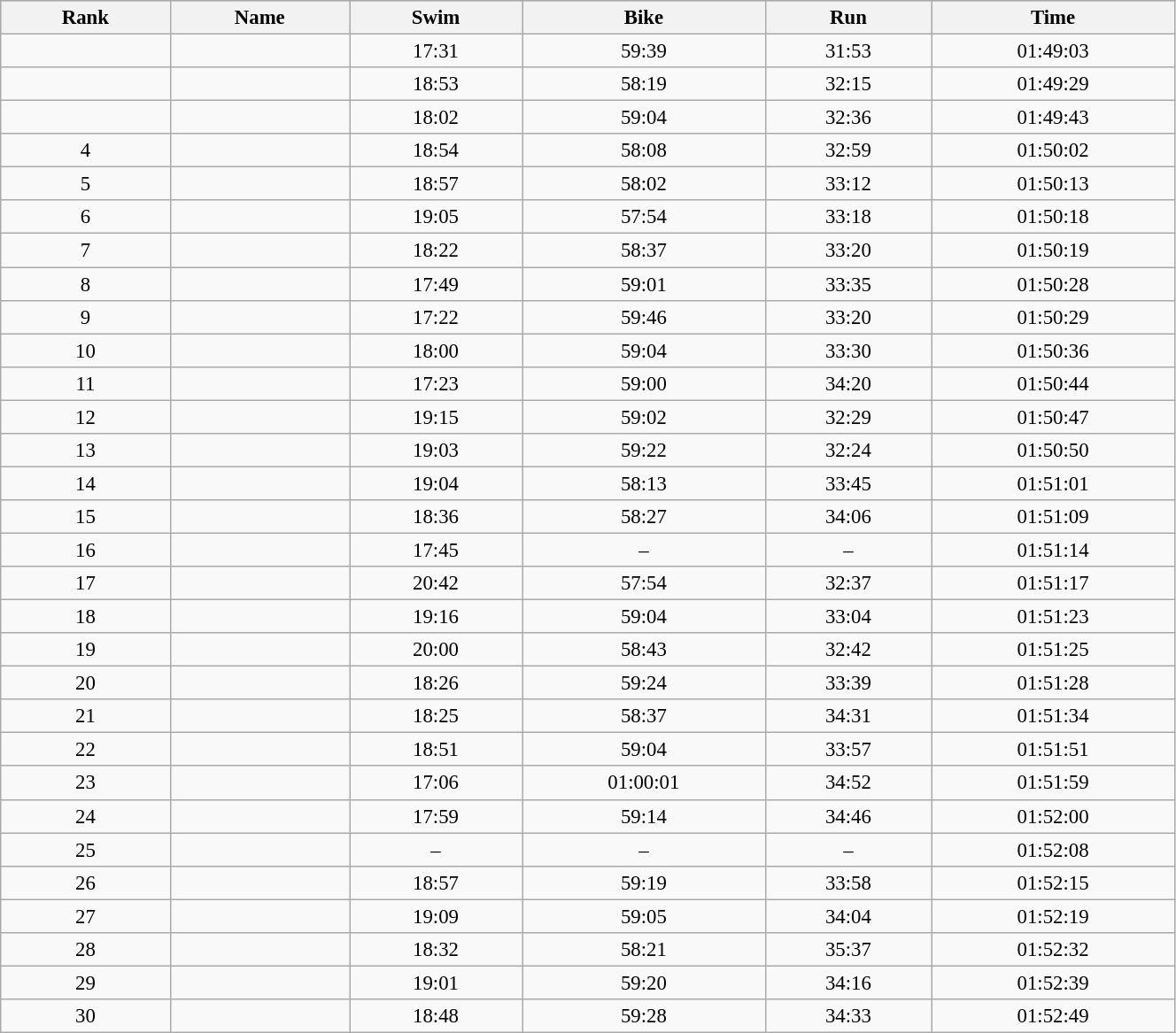<table class="wikitable sortable" style="font-size:95%" width="70%">
<tr bgcolor="lightsteelblue">
<th>Rank</th>
<th>Name</th>
<th>Swim</th>
<th>Bike</th>
<th>Run</th>
<th>Time</th>
</tr>
<tr align="center">
<td></td>
<td align="left"><strong></strong></td>
<td>17:31</td>
<td>59:39</td>
<td>31:53</td>
<td>01:49:03</td>
</tr>
<tr align="center">
<td></td>
<td align="left"></td>
<td>18:53</td>
<td>58:19</td>
<td>32:15</td>
<td>01:49:29</td>
</tr>
<tr align="center">
<td></td>
<td align="left"></td>
<td>18:02</td>
<td>59:04</td>
<td>32:36</td>
<td>01:49:43</td>
</tr>
<tr align="center">
<td>4</td>
<td align="left"></td>
<td>18:54</td>
<td>58:08</td>
<td>32:59</td>
<td>01:50:02</td>
</tr>
<tr align="center">
<td>5</td>
<td align="left"></td>
<td>18:57</td>
<td>58:02</td>
<td>33:12</td>
<td>01:50:13</td>
</tr>
<tr align="center">
<td>6</td>
<td align="left"></td>
<td>19:05</td>
<td>57:54</td>
<td>33:18</td>
<td>01:50:18</td>
</tr>
<tr align="center">
<td>7</td>
<td align="left"></td>
<td>18:22</td>
<td>58:37</td>
<td>33:20</td>
<td>01:50:19</td>
</tr>
<tr align="center">
<td>8</td>
<td align="left"></td>
<td>17:49</td>
<td>59:01</td>
<td>33:35</td>
<td>01:50:28</td>
</tr>
<tr align="center">
<td>9</td>
<td align="left"></td>
<td>17:22</td>
<td>59:46</td>
<td>33:20</td>
<td>01:50:29</td>
</tr>
<tr align="center">
<td>10</td>
<td align="left"></td>
<td>18:00</td>
<td>59:04</td>
<td>33:30</td>
<td>01:50:36</td>
</tr>
<tr align="center">
<td>11</td>
<td align="left"></td>
<td>17:23</td>
<td>59:00</td>
<td>34:20</td>
<td>01:50:44</td>
</tr>
<tr align="center">
<td>12</td>
<td align="left"></td>
<td>19:15</td>
<td>59:02</td>
<td>32:29</td>
<td>01:50:47</td>
</tr>
<tr align="center">
<td>13</td>
<td align="left"></td>
<td>19:03</td>
<td>59:22</td>
<td>32:24</td>
<td>01:50:50</td>
</tr>
<tr align="center">
<td>14</td>
<td align="left"></td>
<td>19:04</td>
<td>58:13</td>
<td>33:45</td>
<td>01:51:01</td>
</tr>
<tr align="center">
<td>15</td>
<td align="left"></td>
<td>18:36</td>
<td>58:27</td>
<td>34:06</td>
<td>01:51:09</td>
</tr>
<tr align="center">
<td>16</td>
<td align="left"></td>
<td>17:45</td>
<td>–</td>
<td>–</td>
<td>01:51:14</td>
</tr>
<tr align="center">
<td>17</td>
<td align="left"></td>
<td>20:42</td>
<td>57:54</td>
<td>32:37</td>
<td>01:51:17</td>
</tr>
<tr align="center">
<td>18</td>
<td align="left"></td>
<td>19:16</td>
<td>59:04</td>
<td>33:04</td>
<td>01:51:23</td>
</tr>
<tr align="center">
<td>19</td>
<td align="left"></td>
<td>20:00</td>
<td>58:43</td>
<td>32:42</td>
<td>01:51:25</td>
</tr>
<tr align="center">
<td>20</td>
<td align="left"></td>
<td>18:26</td>
<td>59:24</td>
<td>33:39</td>
<td>01:51:28</td>
</tr>
<tr align="center">
<td>21</td>
<td align="left"></td>
<td>18:25</td>
<td>58:37</td>
<td>34:31</td>
<td>01:51:34</td>
</tr>
<tr align="center">
<td>22</td>
<td align="left"></td>
<td>18:51</td>
<td>59:04</td>
<td>33:57</td>
<td>01:51:51</td>
</tr>
<tr align="center">
<td>23</td>
<td align="left"></td>
<td>17:06</td>
<td>01:00:01</td>
<td>34:52</td>
<td>01:51:59</td>
</tr>
<tr align="center">
<td>24</td>
<td align="left"></td>
<td>17:59</td>
<td>59:14</td>
<td>34:46</td>
<td>01:52:00</td>
</tr>
<tr align="center">
<td>25</td>
<td align="left"></td>
<td>–</td>
<td>–</td>
<td>–</td>
<td>01:52:08</td>
</tr>
<tr align="center">
<td>26</td>
<td align="left"></td>
<td>18:57</td>
<td>59:19</td>
<td>33:58</td>
<td>01:52:15</td>
</tr>
<tr align="center">
<td>27</td>
<td align="left"></td>
<td>19:09</td>
<td>59:05</td>
<td>34:04</td>
<td>01:52:19</td>
</tr>
<tr align="center">
<td>28</td>
<td align="left"></td>
<td>18:32</td>
<td>58:21</td>
<td>35:37</td>
<td>01:52:32</td>
</tr>
<tr align="center">
<td>29</td>
<td align="left"></td>
<td>19:01</td>
<td>59:20</td>
<td>34:16</td>
<td>01:52:39</td>
</tr>
<tr align="center">
<td>30</td>
<td align="left"></td>
<td>18:48</td>
<td>59:28</td>
<td>34:33</td>
<td>01:52:49</td>
</tr>
</table>
